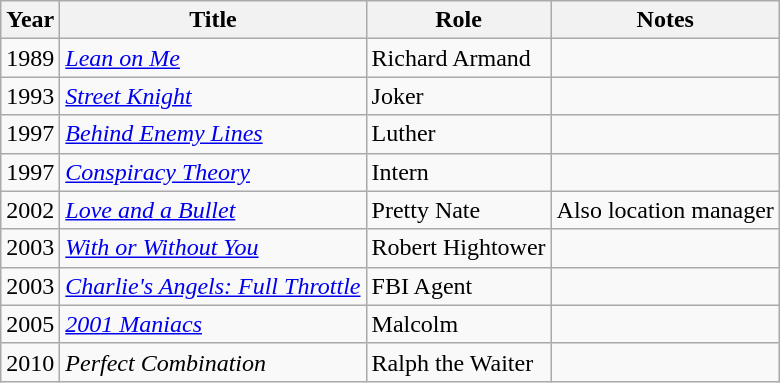<table class="wikitable sortable">
<tr>
<th>Year</th>
<th>Title</th>
<th>Role</th>
<th>Notes</th>
</tr>
<tr>
<td>1989</td>
<td><a href='#'><em>Lean on Me</em></a></td>
<td>Richard Armand</td>
<td></td>
</tr>
<tr>
<td>1993</td>
<td><em><a href='#'>Street Knight</a></em></td>
<td>Joker</td>
<td></td>
</tr>
<tr>
<td>1997</td>
<td><a href='#'><em>Behind Enemy Lines</em></a></td>
<td>Luther</td>
<td></td>
</tr>
<tr>
<td>1997</td>
<td><a href='#'><em>Conspiracy Theory</em></a></td>
<td>Intern</td>
<td></td>
</tr>
<tr>
<td>2002</td>
<td><em><a href='#'>Love and a Bullet</a></em></td>
<td>Pretty Nate</td>
<td>Also location manager</td>
</tr>
<tr>
<td>2003</td>
<td><a href='#'><em>With or Without You</em></a></td>
<td>Robert Hightower</td>
<td></td>
</tr>
<tr>
<td>2003</td>
<td><em><a href='#'>Charlie's Angels: Full Throttle</a></em></td>
<td>FBI Agent</td>
<td></td>
</tr>
<tr>
<td>2005</td>
<td><em><a href='#'>2001 Maniacs</a></em></td>
<td>Malcolm</td>
<td></td>
</tr>
<tr>
<td>2010</td>
<td><em>Perfect Combination</em></td>
<td>Ralph the Waiter</td>
<td></td>
</tr>
</table>
